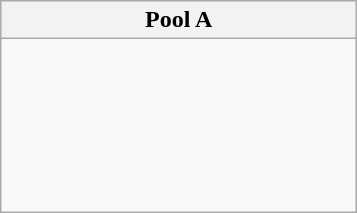<table class="wikitable">
<tr>
<th width=230>Pool A</th>
</tr>
<tr>
<td><br><br>
<br>
<br>
<br>
<br>
</td>
</tr>
</table>
